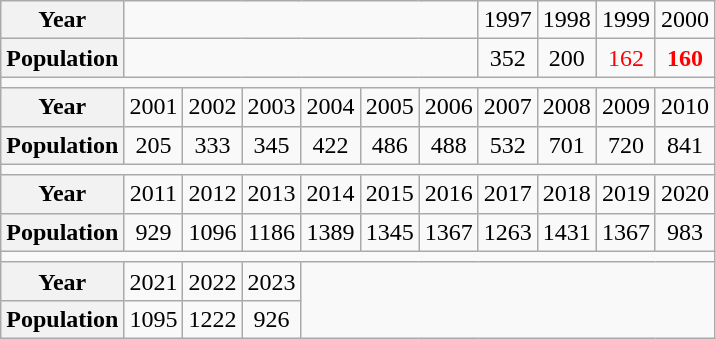<table class="wikitable" border="1">
<tr style="text-align:center">
<th>Year</th>
<td colspan="6"></td>
<td>1997</td>
<td>1998</td>
<td>1999</td>
<td>2000</td>
</tr>
<tr style="text-align:center">
<th>Population</th>
<td colspan="6"></td>
<td>352</td>
<td>200</td>
<td style="color:red">162</td>
<td style="color:red"><strong>160</strong></td>
</tr>
<tr>
<td colspan="11"></td>
</tr>
<tr style="text-align:center">
<th>Year</th>
<td>2001</td>
<td>2002</td>
<td>2003</td>
<td>2004</td>
<td>2005</td>
<td>2006</td>
<td>2007</td>
<td>2008</td>
<td>2009</td>
<td>2010</td>
</tr>
<tr style="text-align:center">
<th>Population</th>
<td>205</td>
<td>333</td>
<td>345</td>
<td>422</td>
<td>486</td>
<td>488</td>
<td>532</td>
<td>701</td>
<td>720</td>
<td>841</td>
</tr>
<tr>
<td colspan="11"></td>
</tr>
<tr style="text-align:center">
<th>Year</th>
<td>2011</td>
<td>2012</td>
<td>2013</td>
<td>2014</td>
<td>2015</td>
<td>2016</td>
<td>2017</td>
<td>2018</td>
<td>2019</td>
<td>2020</td>
</tr>
<tr style="text-align:center">
<th>Population</th>
<td>929</td>
<td>1096</td>
<td>1186</td>
<td>1389</td>
<td>1345</td>
<td>1367</td>
<td>1263</td>
<td>1431</td>
<td>1367</td>
<td>983</td>
</tr>
<tr>
<td colspan="11"></td>
</tr>
<tr style="text-align:center">
<th>Year</th>
<td>2021</td>
<td>2022</td>
<td>2023</td>
</tr>
<tr style="text-align:center">
<th>Population</th>
<td>1095</td>
<td>1222</td>
<td>926</td>
</tr>
</table>
